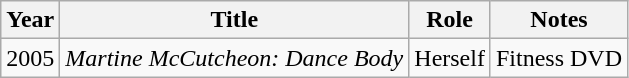<table class="wikitable sortable plainrowheaders">
<tr>
<th scope="col">Year</th>
<th scope="col">Title</th>
<th scope="col">Role</th>
<th scope="col">Notes</th>
</tr>
<tr>
<td align="center">2005</td>
<td><em>Martine McCutcheon: Dance Body</em></td>
<td>Herself</td>
<td>Fitness DVD</td>
</tr>
</table>
